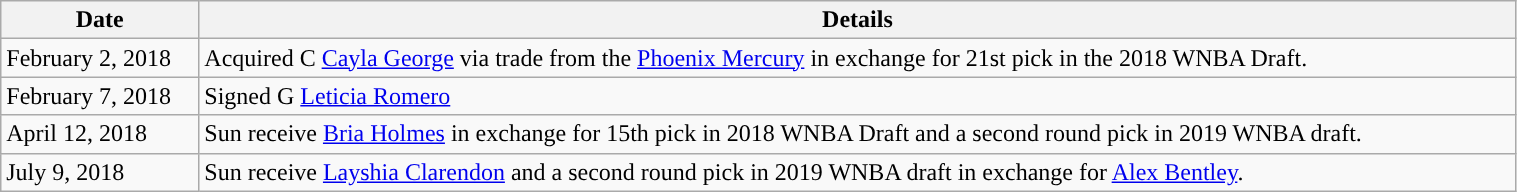<table class="wikitable" style="width:80%" style="text-align:center;">
<tr>
<th>Date</th>
<th>Details</th>
</tr>
<tr>
<td>February 2, 2018</td>
<td>Acquired C <a href='#'>Cayla George</a> via trade from the <a href='#'>Phoenix Mercury</a> in exchange for 21st pick in the 2018 WNBA Draft.</td>
</tr>
<tr>
<td>February 7, 2018</td>
<td>Signed G <a href='#'>Leticia Romero</a></td>
</tr>
<tr>
<td>April 12, 2018</td>
<td>Sun receive <a href='#'>Bria Holmes</a> in exchange for 15th pick in 2018 WNBA Draft and a second round pick in 2019 WNBA draft.</td>
</tr>
<tr>
<td>July 9, 2018</td>
<td>Sun receive <a href='#'>Layshia Clarendon</a> and a second round pick in 2019 WNBA draft in exchange for <a href='#'>Alex Bentley</a>.</td>
</tr>
</table>
